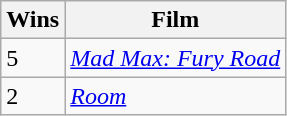<table class="wikitable">
<tr>
<th>Wins</th>
<th>Film</th>
</tr>
<tr>
<td>5</td>
<td><em><a href='#'>Mad Max: Fury Road</a></em></td>
</tr>
<tr>
<td>2</td>
<td><em><a href='#'>Room</a></em></td>
</tr>
</table>
